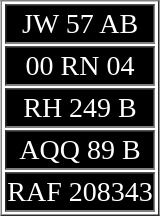<table border="1" style="margin:1em auto;">
<tr size="40"  style="text-align:center; color:white; font-size:14pt; background:black;">
<td>JW 57 AB</td>
</tr>
<tr style="text-align:center; color:white; font-size:14pt; background:black;">
<td>00 RN 04</td>
</tr>
<tr style="text-align:center; color:white; font-size:14pt; background:black;">
<td>RH 249 B</td>
</tr>
<tr style="text-align:center; color:white; font-size:14pt; background:black;">
<td>AQQ 89 B</td>
</tr>
<tr style="text-align:center; color:white; font-size:14pt; background:black;">
<td>RAF 208343</td>
</tr>
</table>
